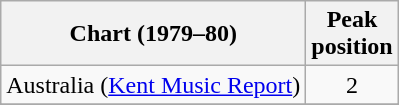<table class="wikitable sortable">
<tr>
<th align="left">Chart (1979–80)</th>
<th align="left">Peak<br>position</th>
</tr>
<tr>
<td align="left">Australia (<a href='#'>Kent Music Report</a>)</td>
<td style="text-align:center;">2</td>
</tr>
<tr>
</tr>
<tr>
</tr>
<tr>
</tr>
</table>
